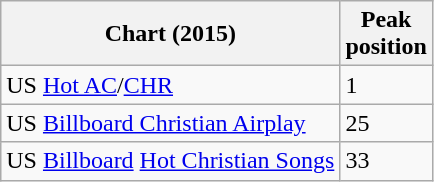<table class="wikitable sortable">
<tr>
<th>Chart (2015)</th>
<th>Peak<br>position</th>
</tr>
<tr>
<td>US <a href='#'>Hot AC</a>/<a href='#'>CHR</a></td>
<td>1</td>
</tr>
<tr>
<td>US <a href='#'>Billboard Christian Airplay</a></td>
<td>25</td>
</tr>
<tr>
<td>US <a href='#'>Billboard</a> <a href='#'>Hot Christian Songs</a></td>
<td>33</td>
</tr>
</table>
